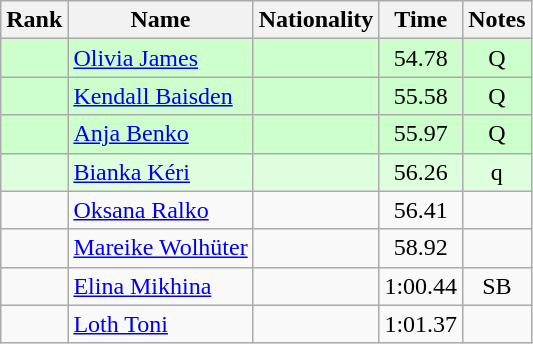<table class="wikitable sortable" style="text-align:center">
<tr>
<th>Rank</th>
<th>Name</th>
<th>Nationality</th>
<th>Time</th>
<th>Notes</th>
</tr>
<tr bgcolor=ccffcc>
<td></td>
<td align=left><a href='#'>Olivia James</a></td>
<td align=left></td>
<td>54.78</td>
<td>Q</td>
</tr>
<tr bgcolor=ccffcc>
<td></td>
<td align=left><a href='#'>Kendall Baisden</a></td>
<td align=left></td>
<td>55.58</td>
<td>Q</td>
</tr>
<tr bgcolor=ccffcc>
<td></td>
<td align=left><a href='#'>Anja Benko</a></td>
<td align=left></td>
<td>55.97</td>
<td>Q</td>
</tr>
<tr bgcolor=ddffdd>
<td></td>
<td align=left><a href='#'>Bianka Kéri</a></td>
<td align=left></td>
<td>56.26</td>
<td>q</td>
</tr>
<tr>
<td></td>
<td align=left><a href='#'>Oksana Ralko</a></td>
<td align=left></td>
<td>56.41</td>
<td></td>
</tr>
<tr>
<td></td>
<td align=left><a href='#'>Mareike Wolhüter</a></td>
<td align=left></td>
<td>58.92</td>
<td></td>
</tr>
<tr>
<td></td>
<td align=left><a href='#'>Elina Mikhina</a></td>
<td align=left></td>
<td>1:00.44</td>
<td>SB</td>
</tr>
<tr>
<td></td>
<td align=left><a href='#'>Loth Toni</a></td>
<td align=left></td>
<td>1:01.37</td>
<td></td>
</tr>
</table>
